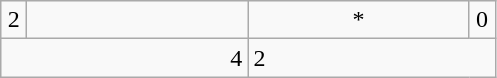<table class="wikitable">
<tr>
<td align=center width=10>2</td>
<td align=center width=140></td>
<td align=center width=140> *</td>
<td align=center width=10>0</td>
</tr>
<tr>
<td colspan=2 align=right>4</td>
<td colspan=2>2</td>
</tr>
</table>
